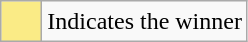<table class="wikitable">
<tr>
<td style="background:#FAEB86; height:20px; width:20px"></td>
<td>Indicates the winner</td>
</tr>
</table>
